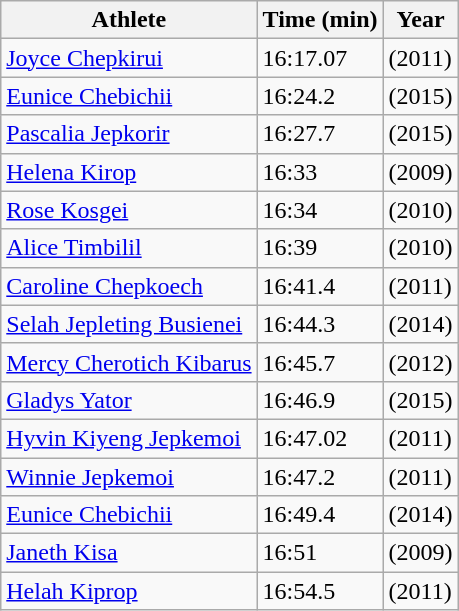<table class=wikitable>
<tr>
<th>Athlete</th>
<th>Time (min)</th>
<th>Year</th>
</tr>
<tr>
<td><a href='#'>Joyce Chepkirui</a></td>
<td>16:17.07</td>
<td>(2011)</td>
</tr>
<tr>
<td><a href='#'>Eunice Chebichii</a></td>
<td>16:24.2</td>
<td>(2015)</td>
</tr>
<tr>
<td><a href='#'>Pascalia Jepkorir</a></td>
<td>16:27.7</td>
<td>(2015)</td>
</tr>
<tr>
<td><a href='#'>Helena Kirop</a></td>
<td>16:33</td>
<td>(2009)</td>
</tr>
<tr>
<td><a href='#'>Rose Kosgei</a></td>
<td>16:34</td>
<td>(2010)</td>
</tr>
<tr>
<td><a href='#'>Alice Timbilil</a></td>
<td>16:39</td>
<td>(2010)</td>
</tr>
<tr>
<td><a href='#'>Caroline Chepkoech</a></td>
<td>16:41.4</td>
<td>(2011)</td>
</tr>
<tr>
<td><a href='#'>Selah Jepleting Busienei</a></td>
<td>16:44.3</td>
<td>(2014)</td>
</tr>
<tr>
<td><a href='#'>Mercy Cherotich Kibarus</a></td>
<td>16:45.7</td>
<td>(2012)</td>
</tr>
<tr>
<td><a href='#'>Gladys Yator</a></td>
<td>16:46.9</td>
<td>(2015)</td>
</tr>
<tr>
<td><a href='#'>Hyvin Kiyeng Jepkemoi</a></td>
<td>16:47.02</td>
<td>(2011)</td>
</tr>
<tr>
<td><a href='#'>Winnie Jepkemoi</a></td>
<td>16:47.2</td>
<td>(2011)</td>
</tr>
<tr>
<td><a href='#'>Eunice Chebichii</a></td>
<td>16:49.4</td>
<td>(2014)</td>
</tr>
<tr>
<td><a href='#'>Janeth Kisa</a></td>
<td>16:51</td>
<td>(2009)</td>
</tr>
<tr>
<td><a href='#'>Helah Kiprop</a></td>
<td>16:54.5</td>
<td>(2011)</td>
</tr>
</table>
